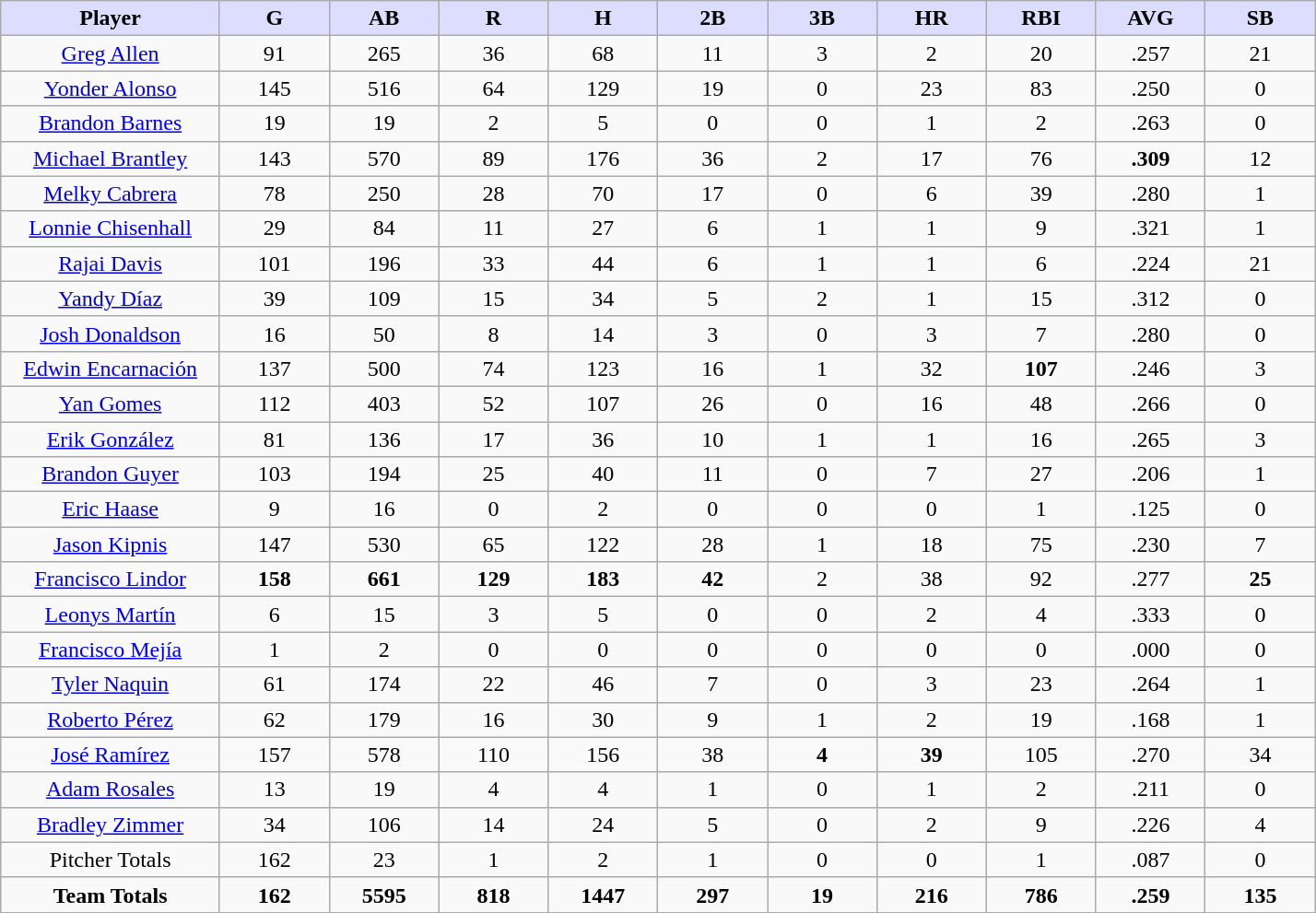<table class="wikitable" style="text-align:center;">
<tr>
<th style="background:#ddf; width:14%;">Player</th>
<th style="background:#ddf; width:7%;">G</th>
<th style="background:#ddf; width:7%;">AB</th>
<th style="background:#ddf; width:7%;">R</th>
<th style="background:#ddf; width:7%;">H</th>
<th style="background:#ddf; width:7%;">2B</th>
<th style="background:#ddf; width:7%;">3B</th>
<th style="background:#ddf; width:7%;">HR</th>
<th style="background:#ddf; width:7%;">RBI</th>
<th style="background:#ddf; width:7%;">AVG</th>
<th style="background:#ddf; width:7%;">SB</th>
</tr>
<tr align=center>
<td><a href='#'>Greg Allen</a></td>
<td>91</td>
<td>265</td>
<td>36</td>
<td>68</td>
<td>11</td>
<td>3</td>
<td>2</td>
<td>20</td>
<td>.257</td>
<td>21</td>
</tr>
<tr align=center>
<td><a href='#'>Yonder Alonso</a></td>
<td>145</td>
<td>516</td>
<td>64</td>
<td>129</td>
<td>19</td>
<td>0</td>
<td>23</td>
<td>83</td>
<td>.250</td>
<td>0</td>
</tr>
<tr align=center>
<td><a href='#'>Brandon Barnes</a></td>
<td>19</td>
<td>19</td>
<td>2</td>
<td>5</td>
<td>0</td>
<td>0</td>
<td>1</td>
<td>2</td>
<td>.263</td>
<td>0</td>
</tr>
<tr align=center>
<td><a href='#'>Michael Brantley</a></td>
<td>143</td>
<td>570</td>
<td>89</td>
<td>176</td>
<td>36</td>
<td>2</td>
<td>17</td>
<td>76</td>
<td><strong>.309</strong></td>
<td>12</td>
</tr>
<tr align=center>
<td><a href='#'>Melky Cabrera</a></td>
<td>78</td>
<td>250</td>
<td>28</td>
<td>70</td>
<td>17</td>
<td>0</td>
<td>6</td>
<td>39</td>
<td>.280</td>
<td>1</td>
</tr>
<tr align=center>
<td><a href='#'>Lonnie Chisenhall</a></td>
<td>29</td>
<td>84</td>
<td>11</td>
<td>27</td>
<td>6</td>
<td>1</td>
<td>1</td>
<td>9</td>
<td>.321</td>
<td>1</td>
</tr>
<tr align=center>
<td><a href='#'>Rajai Davis</a></td>
<td>101</td>
<td>196</td>
<td>33</td>
<td>44</td>
<td>6</td>
<td>1</td>
<td>1</td>
<td>6</td>
<td>.224</td>
<td>21</td>
</tr>
<tr align=center>
<td><a href='#'>Yandy Díaz</a></td>
<td>39</td>
<td>109</td>
<td>15</td>
<td>34</td>
<td>5</td>
<td>2</td>
<td>1</td>
<td>15</td>
<td>.312</td>
<td>0</td>
</tr>
<tr align=center>
<td><a href='#'>Josh Donaldson</a></td>
<td>16</td>
<td>50</td>
<td>8</td>
<td>14</td>
<td>3</td>
<td>0</td>
<td>3</td>
<td>7</td>
<td>.280</td>
<td>0</td>
</tr>
<tr align=center>
<td><a href='#'>Edwin Encarnación</a></td>
<td>137</td>
<td>500</td>
<td>74</td>
<td>123</td>
<td>16</td>
<td>1</td>
<td>32</td>
<td><strong>107</strong></td>
<td>.246</td>
<td>3</td>
</tr>
<tr align=center>
<td><a href='#'>Yan Gomes</a></td>
<td>112</td>
<td>403</td>
<td>52</td>
<td>107</td>
<td>26</td>
<td>0</td>
<td>16</td>
<td>48</td>
<td>.266</td>
<td>0</td>
</tr>
<tr align=center>
<td><a href='#'>Erik González</a></td>
<td>81</td>
<td>136</td>
<td>17</td>
<td>36</td>
<td>10</td>
<td>1</td>
<td>1</td>
<td>16</td>
<td>.265</td>
<td>3</td>
</tr>
<tr align=center>
<td><a href='#'>Brandon Guyer</a></td>
<td>103</td>
<td>194</td>
<td>25</td>
<td>40</td>
<td>11</td>
<td>0</td>
<td>7</td>
<td>27</td>
<td>.206</td>
<td>1</td>
</tr>
<tr align=center>
<td><a href='#'>Eric Haase</a></td>
<td>9</td>
<td>16</td>
<td>0</td>
<td>2</td>
<td>0</td>
<td>0</td>
<td>0</td>
<td>1</td>
<td>.125</td>
<td>0</td>
</tr>
<tr align=center>
<td><a href='#'>Jason Kipnis</a></td>
<td>147</td>
<td>530</td>
<td>65</td>
<td>122</td>
<td>28</td>
<td>1</td>
<td>18</td>
<td>75</td>
<td>.230</td>
<td>7</td>
</tr>
<tr align=center>
<td><a href='#'>Francisco Lindor</a></td>
<td><strong>158</strong></td>
<td><strong>661</strong></td>
<td><strong>129</strong></td>
<td><strong>183</strong></td>
<td><strong>42</strong></td>
<td>2</td>
<td>38</td>
<td>92</td>
<td>.277</td>
<td><strong>25</strong></td>
</tr>
<tr align=center>
<td><a href='#'>Leonys Martín</a></td>
<td>6</td>
<td>15</td>
<td>3</td>
<td>5</td>
<td>0</td>
<td>0</td>
<td>2</td>
<td>4</td>
<td>.333</td>
<td>0</td>
</tr>
<tr align=center>
<td><a href='#'>Francisco Mejía</a></td>
<td>1</td>
<td>2</td>
<td>0</td>
<td>0</td>
<td>0</td>
<td>0</td>
<td>0</td>
<td>0</td>
<td>.000</td>
<td>0</td>
</tr>
<tr align=center>
<td><a href='#'>Tyler Naquin</a></td>
<td>61</td>
<td>174</td>
<td>22</td>
<td>46</td>
<td>7</td>
<td>0</td>
<td>3</td>
<td>23</td>
<td>.264</td>
<td>1</td>
</tr>
<tr align=center>
<td><a href='#'>Roberto Pérez</a></td>
<td>62</td>
<td>179</td>
<td>16</td>
<td>30</td>
<td>9</td>
<td>1</td>
<td>2</td>
<td>19</td>
<td>.168</td>
<td>1</td>
</tr>
<tr align=center>
<td><a href='#'>José Ramírez</a></td>
<td>157</td>
<td>578</td>
<td>110</td>
<td>156</td>
<td>38</td>
<td><strong>4</strong></td>
<td><strong>39</strong></td>
<td>105</td>
<td>.270</td>
<td>34</td>
</tr>
<tr align=center>
<td><a href='#'>Adam Rosales</a></td>
<td>13</td>
<td>19</td>
<td>4</td>
<td>4</td>
<td>1</td>
<td>0</td>
<td>1</td>
<td>2</td>
<td>.211</td>
<td>0</td>
</tr>
<tr align=center>
<td><a href='#'>Bradley Zimmer</a></td>
<td>34</td>
<td>106</td>
<td>14</td>
<td>24</td>
<td>5</td>
<td>0</td>
<td>2</td>
<td>9</td>
<td>.226</td>
<td>4</td>
</tr>
<tr align=center>
<td>Pitcher Totals</td>
<td>162</td>
<td>23</td>
<td>1</td>
<td>2</td>
<td>1</td>
<td>0</td>
<td>0</td>
<td>1</td>
<td>.087</td>
<td>0</td>
</tr>
<tr align=center>
<td><strong>Team Totals</strong></td>
<td><strong>162</strong></td>
<td><strong>5595</strong></td>
<td><strong>818</strong></td>
<td><strong>1447</strong></td>
<td><strong>297</strong></td>
<td><strong>19</strong></td>
<td><strong>216</strong></td>
<td><strong>786</strong></td>
<td><strong>.259</strong></td>
<td><strong>135</strong></td>
</tr>
</table>
